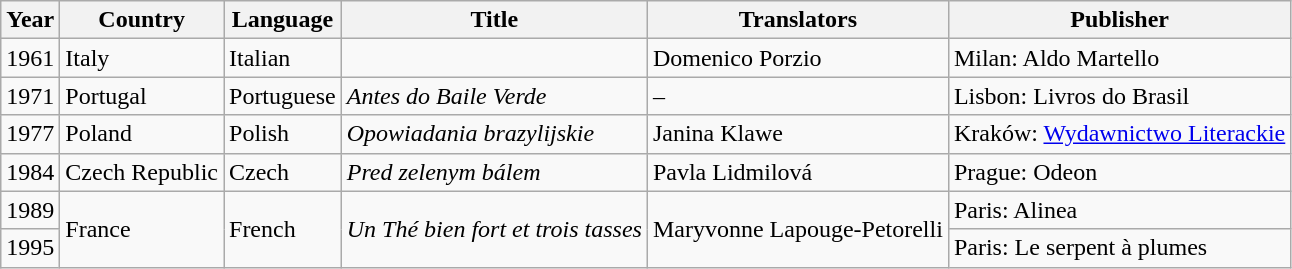<table class="wikitable">
<tr>
<th>Year</th>
<th>Country</th>
<th>Language</th>
<th>Title</th>
<th>Translators</th>
<th>Publisher</th>
</tr>
<tr>
<td>1961</td>
<td>Italy</td>
<td>Italian</td>
<td></td>
<td>Domenico Porzio</td>
<td>Milan: Aldo Martello</td>
</tr>
<tr>
<td>1971</td>
<td>Portugal</td>
<td>Portuguese</td>
<td><em>Antes do Baile Verde</em></td>
<td>–</td>
<td>Lisbon: Livros do Brasil</td>
</tr>
<tr>
<td>1977</td>
<td>Poland</td>
<td>Polish</td>
<td><em>Opowiadania brazylijskie</em></td>
<td>Janina Klawe</td>
<td>Kraków: <a href='#'>Wydawnictwo Literackie</a></td>
</tr>
<tr>
<td>1984</td>
<td>Czech Republic</td>
<td>Czech</td>
<td><em>Pred zelenym bálem</em></td>
<td>Pavla Lidmilová</td>
<td>Prague: Odeon</td>
</tr>
<tr>
<td>1989</td>
<td rowspan="2">France</td>
<td rowspan="2">French</td>
<td rowspan="2"><em>Un Thé bien fort et trois tasses</em></td>
<td rowspan="2">Maryvonne Lapouge-Petorelli</td>
<td>Paris: Alinea</td>
</tr>
<tr>
<td>1995</td>
<td>Paris: Le serpent à plumes</td>
</tr>
</table>
